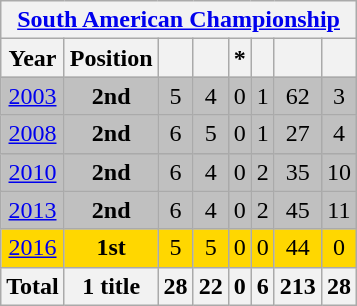<table class="wikitable" style="text-align: center;">
<tr>
<th colspan=9><a href='#'>South American Championship</a></th>
</tr>
<tr>
<th>Year</th>
<th>Position</th>
<th></th>
<th></th>
<th>*</th>
<th></th>
<th></th>
<th></th>
</tr>
<tr bgcolor=silver>
<td> <a href='#'>2003</a></td>
<td><strong>2nd</strong></td>
<td>5</td>
<td>4</td>
<td>0</td>
<td>1</td>
<td>62</td>
<td>3</td>
</tr>
<tr bgcolor=silver>
<td> <a href='#'>2008</a></td>
<td><strong>2nd</strong></td>
<td>6</td>
<td>5</td>
<td>0</td>
<td>1</td>
<td>27</td>
<td>4</td>
</tr>
<tr bgcolor=silver>
<td> <a href='#'>2010</a></td>
<td><strong>2nd</strong></td>
<td>6</td>
<td>4</td>
<td>0</td>
<td>2</td>
<td>35</td>
<td>10</td>
</tr>
<tr bgcolor=silver>
<td> <a href='#'>2013</a></td>
<td><strong>2nd</strong></td>
<td>6</td>
<td>4</td>
<td>0</td>
<td>2</td>
<td>45</td>
<td>11</td>
</tr>
<tr bgcolor=gold>
<td> <a href='#'>2016</a></td>
<td><strong>1st</strong></td>
<td>5</td>
<td>5</td>
<td>0</td>
<td>0</td>
<td>44</td>
<td>0</td>
</tr>
<tr>
<th>Total</th>
<th>1 title</th>
<th>28</th>
<th>22</th>
<th>0</th>
<th>6</th>
<th>213</th>
<th>28</th>
</tr>
</table>
